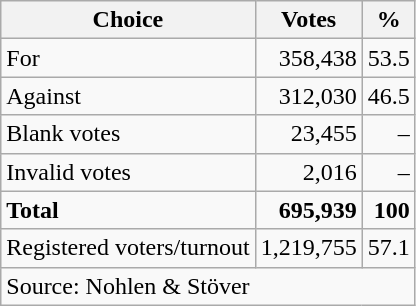<table class=wikitable style=text-align:right>
<tr>
<th>Choice</th>
<th>Votes</th>
<th>%</th>
</tr>
<tr>
<td align=left>For</td>
<td>358,438</td>
<td>53.5</td>
</tr>
<tr>
<td align=left>Against</td>
<td>312,030</td>
<td>46.5</td>
</tr>
<tr>
<td align=left>Blank votes</td>
<td>23,455</td>
<td>–</td>
</tr>
<tr>
<td align=left>Invalid votes</td>
<td>2,016</td>
<td>–</td>
</tr>
<tr>
<td align=left><strong>Total</strong></td>
<td><strong>695,939</strong></td>
<td><strong>100</strong></td>
</tr>
<tr>
<td align=left>Registered voters/turnout</td>
<td>1,219,755</td>
<td>57.1</td>
</tr>
<tr>
<td align=left colspan=3>Source: Nohlen & Stöver</td>
</tr>
</table>
